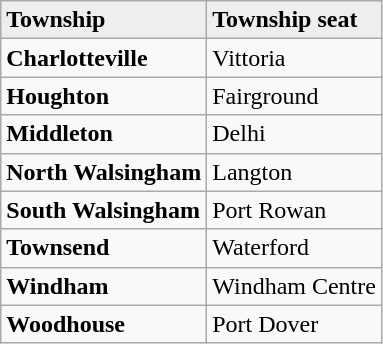<table class="wikitable" align="center">
<tr bgcolor=#eeeeee>
<td><strong>Township</strong></td>
<td><strong>Township seat</strong></td>
</tr>
<tr>
<td><strong>Charlotteville</strong></td>
<td>Vittoria</td>
</tr>
<tr>
<td><strong>Houghton</strong></td>
<td>Fairground</td>
</tr>
<tr>
<td><strong>Middleton</strong></td>
<td>Delhi</td>
</tr>
<tr>
<td><strong>North Walsingham</strong></td>
<td>Langton</td>
</tr>
<tr>
<td><strong>South Walsingham</strong></td>
<td>Port Rowan</td>
</tr>
<tr>
<td><strong>Townsend</strong></td>
<td>Waterford</td>
</tr>
<tr>
<td><strong>Windham</strong></td>
<td>Windham Centre</td>
</tr>
<tr>
<td><strong>Woodhouse</strong></td>
<td>Port Dover</td>
</tr>
</table>
